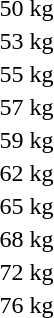<table>
<tr>
<td rowspan=2>50 kg<br></td>
<td rowspan=2></td>
<td rowspan=2></td>
<td></td>
</tr>
<tr>
<td></td>
</tr>
<tr>
<td rowspan=2>53 kg<br></td>
<td rowspan=2></td>
<td rowspan=2></td>
<td></td>
</tr>
<tr>
<td></td>
</tr>
<tr>
<td rowspan=2>55 kg<br></td>
<td rowspan=2></td>
<td rowspan=2></td>
<td></td>
</tr>
<tr>
<td></td>
</tr>
<tr>
<td rowspan=2>57 kg<br></td>
<td rowspan=2></td>
<td rowspan=2></td>
<td></td>
</tr>
<tr>
<td></td>
</tr>
<tr>
<td rowspan=2>59 kg<br></td>
<td rowspan=2></td>
<td rowspan=2></td>
<td></td>
</tr>
<tr>
<td></td>
</tr>
<tr>
<td rowspan=2>62 kg<br></td>
<td rowspan=2></td>
<td rowspan=2></td>
<td></td>
</tr>
<tr>
<td></td>
</tr>
<tr>
<td rowspan=2>65 kg<br></td>
<td rowspan=2></td>
<td rowspan=2></td>
<td></td>
</tr>
<tr>
<td></td>
</tr>
<tr>
<td rowspan=2>68 kg<br></td>
<td rowspan=2></td>
<td rowspan=2></td>
<td></td>
</tr>
<tr>
<td></td>
</tr>
<tr>
<td rowspan=2>72 kg<br></td>
<td rowspan=2></td>
<td rowspan=2></td>
<td></td>
</tr>
<tr>
<td></td>
</tr>
<tr>
<td rowspan=2>76 kg<br></td>
<td rowspan=2></td>
<td rowspan=2></td>
<td></td>
</tr>
<tr>
<td></td>
</tr>
</table>
